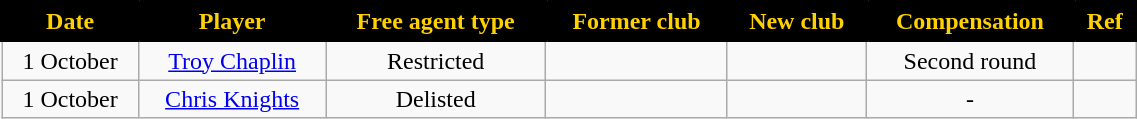<table class="wikitable sortable" style="text-align:center; font-size:100%; width:60%;">
<tr>
<th style="background:black; color:#FED102; border: solid black 2px;">Date</th>
<th style="background:black; color:#FED102; border: solid black 2px;">Player</th>
<th style="background:black; color:#FED102; border: solid black 2px;">Free agent type</th>
<th style="background:black; color:#FED102; border: solid black 2px;">Former club</th>
<th style="background:black; color:#FED102; border: solid black 2px;">New club</th>
<th style="background:black; color:#FED102; border: solid black 2px;">Compensation</th>
<th style="background:black; color:#FED102; border: solid black 2px;">Ref</th>
</tr>
<tr>
<td>1 October</td>
<td><a href='#'>Troy Chaplin</a></td>
<td>Restricted</td>
<td></td>
<td></td>
<td>Second round</td>
<td></td>
</tr>
<tr>
<td>1 October</td>
<td><a href='#'>Chris Knights</a></td>
<td>Delisted</td>
<td></td>
<td></td>
<td>-</td>
<td></td>
</tr>
</table>
